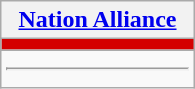<table class="wikitable floatright" style="width:130px;">
<tr>
<th><a href='#'>Nation Alliance</a></th>
</tr>
<tr>
<td style="background:#d40000; width:2px;"></td>
</tr>
<tr>
<td><hr></td>
</tr>
</table>
